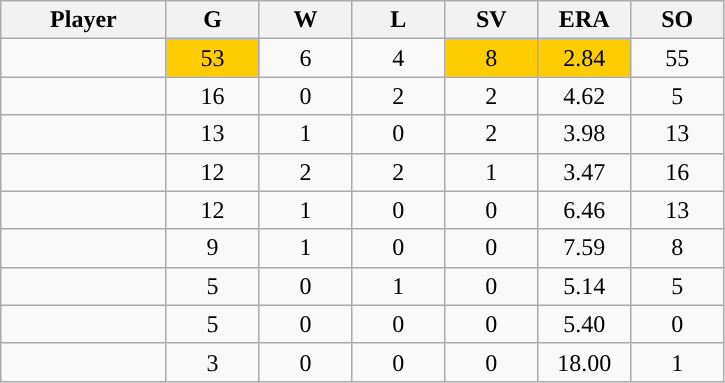<table class="wikitable sortable">
<tr>
<th bgcolor="#DDDDFF" width="16%">Player</th>
<th bgcolor="#DDDDFF" width="9%">G</th>
<th bgcolor="#DDDDFF" width="9%">W</th>
<th bgcolor="#DDDDFF" width="9%">L</th>
<th bgcolor="#DDDDFF" width="9%">SV</th>
<th bgcolor="#DDDDFF" width="9%">ERA</th>
<th bgcolor="#DDDDFF" width="9%">SO</th>
</tr>
<tr align="center">
<td></td>
<td style="background:#fc0;">53</td>
<td>6</td>
<td>4</td>
<td style="background:#fc0;">8</td>
<td style="background:#fc0;">2.84</td>
<td>55</td>
</tr>
<tr align="center">
<td></td>
<td>16</td>
<td>0</td>
<td>2</td>
<td>2</td>
<td>4.62</td>
<td>5</td>
</tr>
<tr align="center">
<td></td>
<td>13</td>
<td>1</td>
<td>0</td>
<td>2</td>
<td>3.98</td>
<td>13</td>
</tr>
<tr align="center">
<td></td>
<td>12</td>
<td>2</td>
<td>2</td>
<td>1</td>
<td>3.47</td>
<td>16</td>
</tr>
<tr align="center">
<td></td>
<td>12</td>
<td>1</td>
<td>0</td>
<td>0</td>
<td>6.46</td>
<td>13</td>
</tr>
<tr align="center">
<td></td>
<td>9</td>
<td>1</td>
<td>0</td>
<td>0</td>
<td>7.59</td>
<td>8</td>
</tr>
<tr align="center">
<td></td>
<td>5</td>
<td>0</td>
<td>1</td>
<td>0</td>
<td>5.14</td>
<td>5</td>
</tr>
<tr align="center">
<td></td>
<td>5</td>
<td>0</td>
<td>0</td>
<td>0</td>
<td>5.40</td>
<td>0</td>
</tr>
<tr align="center">
<td></td>
<td>3</td>
<td>0</td>
<td>0</td>
<td>0</td>
<td>18.00</td>
<td>1</td>
</tr>
</table>
